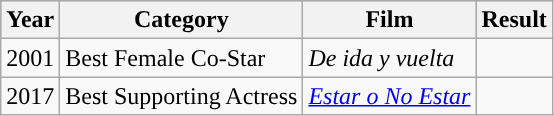<table class="wikitable">
<tr style="background:#b0c4de;">
<th>Year</th>
<th>Category</th>
<th>Film</th>
<th>Result</th>
</tr>
<tr>
<td>2001</td>
<td>Best Female Co-Star</td>
<td><em>De ida y vuelta </em></td>
<td></td>
</tr>
<tr>
<td>2017</td>
<td>Best Supporting Actress</td>
<td><em><a href='#'>Estar o No Estar</a></em></td>
<td></td>
</tr>
</table>
